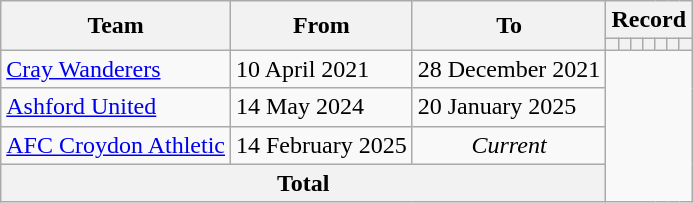<table class=wikitable style="text-align: center">
<tr>
<th rowspan=2>Team</th>
<th rowspan=2>From</th>
<th rowspan=2>To</th>
<th colspan=7>Record</th>
</tr>
<tr>
<th></th>
<th></th>
<th></th>
<th></th>
<th></th>
<th></th>
<th></th>
</tr>
<tr>
<td align=left><a href='#'>Cray Wanderers</a></td>
<td align=left>10 April 2021</td>
<td align=left>28 December 2021<br></td>
</tr>
<tr>
<td align=left><a href='#'>Ashford United</a></td>
<td align=left>14 May 2024</td>
<td align=left>20 January 2025<br></td>
</tr>
<tr>
<td><a href='#'>AFC Croydon Athletic</a></td>
<td>14 February 2025</td>
<td><em>Current</em><br></td>
</tr>
<tr>
<th colspan="3">Total<br></th>
</tr>
</table>
